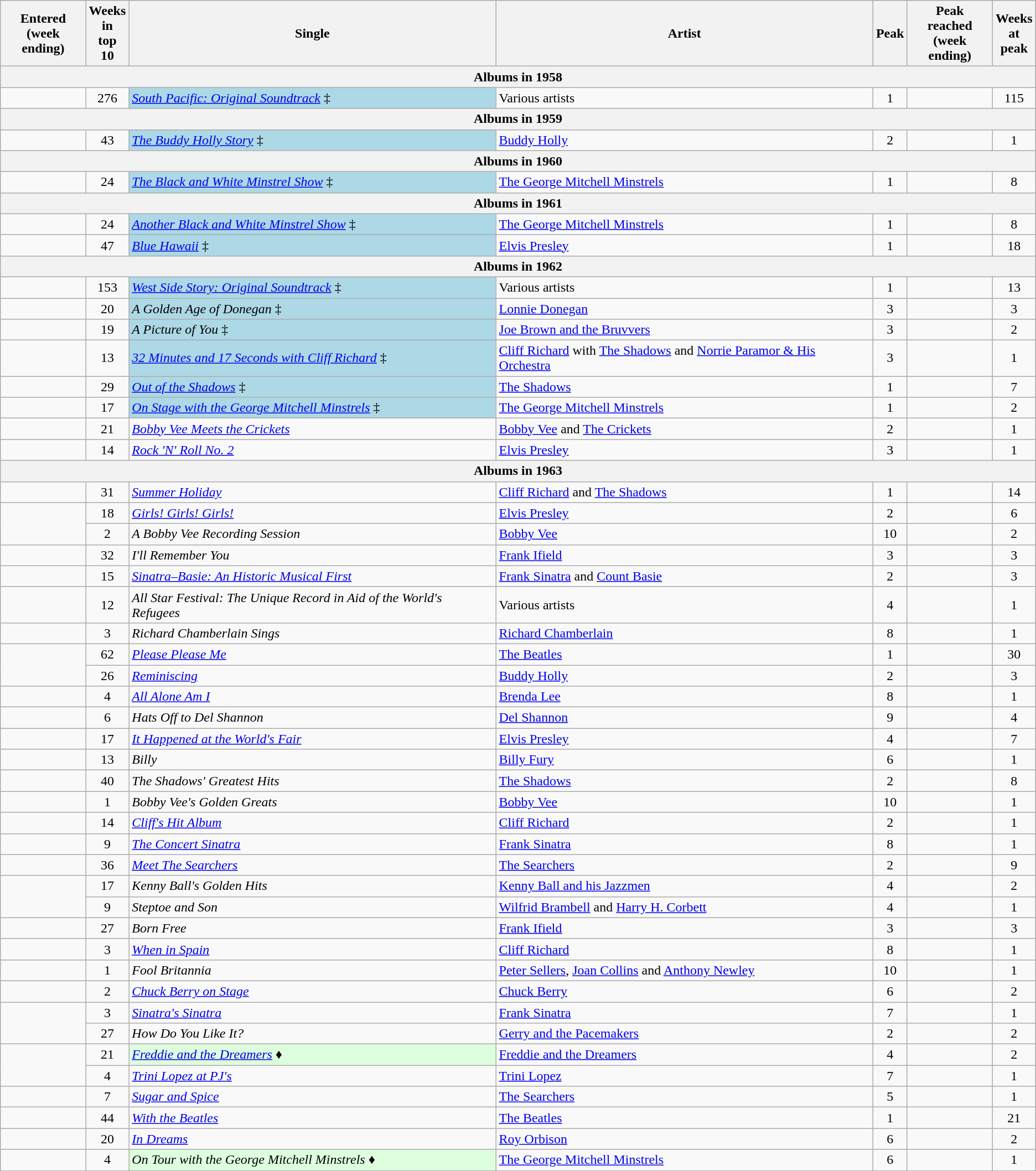<table class="wikitable sortable" style="text-align:center;">
<tr>
<th>Entered <br>(week ending)</th>
<th data-sort-type="number">Weeks<br>in<br>top<br>10</th>
<th>Single</th>
<th>Artist</th>
<th data-sort-type="number">Peak</th>
<th>Peak<br>reached <br>(week ending)</th>
<th data-sort-type="number">Weeks<br>at<br>peak</th>
</tr>
<tr>
<th colspan="7">Albums in 1958</th>
</tr>
<tr>
<td></td>
<td>276</td>
<td align="left" bgcolor=lightblue><em><a href='#'>South Pacific: Original Soundtrack</a></em> ‡</td>
<td align="left">Various artists</td>
<td>1</td>
<td></td>
<td>115</td>
</tr>
<tr>
<th colspan="7">Albums in 1959</th>
</tr>
<tr>
<td></td>
<td>43</td>
<td align="left" bgcolor=lightblue><em><a href='#'>The Buddy Holly Story</a></em> ‡</td>
<td align="left"><a href='#'>Buddy Holly</a></td>
<td>2</td>
<td></td>
<td>1</td>
</tr>
<tr>
<th colspan="7">Albums in 1960</th>
</tr>
<tr>
<td></td>
<td>24</td>
<td align="left" bgcolor=lightblue><em><a href='#'>The Black and White Minstrel Show</a></em> ‡</td>
<td align="left"><a href='#'>The George Mitchell Minstrels</a></td>
<td>1</td>
<td></td>
<td>8</td>
</tr>
<tr>
<th colspan="7">Albums in 1961</th>
</tr>
<tr>
<td></td>
<td>24</td>
<td align="left" bgcolor=lightblue><em><a href='#'>Another Black and White Minstrel Show</a></em> ‡</td>
<td align="left"><a href='#'>The George Mitchell Minstrels</a></td>
<td>1</td>
<td></td>
<td>8</td>
</tr>
<tr>
<td></td>
<td>47</td>
<td align="left" bgcolor=lightblue><em><a href='#'>Blue Hawaii</a></em> ‡</td>
<td align="left"><a href='#'>Elvis Presley</a></td>
<td>1</td>
<td></td>
<td>18</td>
</tr>
<tr>
<th colspan="7">Albums in 1962</th>
</tr>
<tr>
<td></td>
<td>153</td>
<td align="left" bgcolor=lightblue><em><a href='#'>West Side Story: Original Soundtrack</a></em> ‡</td>
<td align="left">Various artists</td>
<td>1</td>
<td></td>
<td>13</td>
</tr>
<tr>
<td></td>
<td>20</td>
<td align="left" bgcolor=lightblue><em>A Golden Age of Donegan</em> ‡</td>
<td align="left"><a href='#'>Lonnie Donegan</a></td>
<td>3</td>
<td></td>
<td>3</td>
</tr>
<tr>
<td></td>
<td>19</td>
<td align="left" bgcolor=lightblue><em>A Picture of You</em> ‡</td>
<td align="left"><a href='#'>Joe Brown and the Bruvvers</a></td>
<td>3</td>
<td></td>
<td>2</td>
</tr>
<tr>
<td></td>
<td>13</td>
<td align="left" bgcolor=lightblue><em><a href='#'>32 Minutes and 17 Seconds with Cliff Richard</a></em> ‡</td>
<td align="left"><a href='#'>Cliff Richard</a> with <a href='#'>The Shadows</a> and <a href='#'>Norrie Paramor & His Orchestra</a></td>
<td>3</td>
<td></td>
<td>1</td>
</tr>
<tr>
<td></td>
<td>29</td>
<td align="left" bgcolor=lightblue><em><a href='#'>Out of the Shadows</a></em> ‡</td>
<td align="left"><a href='#'>The Shadows</a></td>
<td>1</td>
<td></td>
<td>7</td>
</tr>
<tr>
<td></td>
<td>17</td>
<td align="left" bgcolor=lightblue><em><a href='#'>On Stage with the George Mitchell Minstrels</a></em> ‡</td>
<td align="left"><a href='#'>The George Mitchell Minstrels</a></td>
<td>1</td>
<td></td>
<td>2</td>
</tr>
<tr>
<td></td>
<td>21</td>
<td align="left"><em><a href='#'>Bobby Vee Meets the Crickets</a></em></td>
<td align="left"><a href='#'>Bobby Vee</a> and <a href='#'>The Crickets</a></td>
<td>2</td>
<td></td>
<td>1</td>
</tr>
<tr>
<td></td>
<td>14</td>
<td align="left"><em><a href='#'>Rock 'N' Roll No. 2</a></em></td>
<td align="left"><a href='#'>Elvis Presley</a></td>
<td>3</td>
<td></td>
<td>1</td>
</tr>
<tr>
<th colspan="7">Albums in 1963</th>
</tr>
<tr>
<td></td>
<td>31</td>
<td align="left"><em><a href='#'>Summer Holiday</a></em></td>
<td align="left"><a href='#'>Cliff Richard</a> and <a href='#'>The Shadows</a></td>
<td>1</td>
<td></td>
<td>14</td>
</tr>
<tr>
<td rowspan="2"></td>
<td>18</td>
<td align="left"><em><a href='#'>Girls! Girls! Girls!</a></em></td>
<td align="left"><a href='#'>Elvis Presley</a></td>
<td>2</td>
<td></td>
<td>6</td>
</tr>
<tr>
<td>2</td>
<td align="left"><em>A Bobby Vee Recording Session</em></td>
<td align="left"><a href='#'>Bobby Vee</a></td>
<td>10</td>
<td></td>
<td>2</td>
</tr>
<tr>
<td></td>
<td>32</td>
<td align="left"><em>I'll Remember You</em></td>
<td align="left"><a href='#'>Frank Ifield</a></td>
<td>3</td>
<td></td>
<td>3</td>
</tr>
<tr>
<td></td>
<td>15</td>
<td align="left"><em><a href='#'>Sinatra–Basie: An Historic Musical First</a></em></td>
<td align="left"><a href='#'>Frank Sinatra</a> and <a href='#'>Count Basie</a></td>
<td>2</td>
<td></td>
<td>3</td>
</tr>
<tr>
<td></td>
<td>12</td>
<td align="left"><em>All Star Festival: The Unique Record in Aid of the World's Refugees</em></td>
<td align="left">Various artists</td>
<td>4</td>
<td></td>
<td>1</td>
</tr>
<tr>
<td></td>
<td>3</td>
<td align="left"><em>Richard Chamberlain Sings</em></td>
<td align="left"><a href='#'>Richard Chamberlain</a></td>
<td>8</td>
<td></td>
<td>1</td>
</tr>
<tr>
<td rowspan="2"></td>
<td>62</td>
<td align="left"><em><a href='#'>Please Please Me</a></em></td>
<td align="left"><a href='#'>The Beatles</a></td>
<td>1</td>
<td></td>
<td>30</td>
</tr>
<tr>
<td>26</td>
<td align="left"><em><a href='#'>Reminiscing</a></em></td>
<td align="left"><a href='#'>Buddy Holly</a></td>
<td>2</td>
<td></td>
<td>3</td>
</tr>
<tr>
<td></td>
<td>4</td>
<td align="left"><em><a href='#'>All Alone Am I</a></em></td>
<td align="left"><a href='#'>Brenda Lee</a></td>
<td>8</td>
<td></td>
<td>1</td>
</tr>
<tr>
<td></td>
<td>6</td>
<td align="left"><em>Hats Off to Del Shannon</em></td>
<td align="left"><a href='#'>Del Shannon</a></td>
<td>9</td>
<td></td>
<td>4</td>
</tr>
<tr>
<td></td>
<td>17</td>
<td align="left"><em><a href='#'>It Happened at the World's Fair</a></em></td>
<td align="left"><a href='#'>Elvis Presley</a></td>
<td>4</td>
<td></td>
<td>7</td>
</tr>
<tr>
<td></td>
<td>13</td>
<td align="left"><em>Billy</em></td>
<td align="left"><a href='#'>Billy Fury</a></td>
<td>6</td>
<td></td>
<td>1</td>
</tr>
<tr>
<td></td>
<td>40</td>
<td align="left"><em>The Shadows' Greatest Hits</em></td>
<td align="left"><a href='#'>The Shadows</a></td>
<td>2</td>
<td></td>
<td>8</td>
</tr>
<tr>
<td></td>
<td>1</td>
<td align="left"><em>Bobby Vee's Golden Greats</em></td>
<td align="left"><a href='#'>Bobby Vee</a></td>
<td>10</td>
<td></td>
<td>1</td>
</tr>
<tr>
<td></td>
<td>14</td>
<td align="left"><em><a href='#'>Cliff's Hit Album</a></em></td>
<td align="left"><a href='#'>Cliff Richard</a></td>
<td>2</td>
<td></td>
<td>1</td>
</tr>
<tr>
<td></td>
<td>9</td>
<td align="left"><em><a href='#'>The Concert Sinatra</a></em></td>
<td align="left"><a href='#'>Frank Sinatra</a></td>
<td>8</td>
<td></td>
<td>1</td>
</tr>
<tr>
<td></td>
<td>36</td>
<td align="left"><em><a href='#'>Meet The Searchers</a></em></td>
<td align="left"><a href='#'>The Searchers</a></td>
<td>2</td>
<td></td>
<td>9</td>
</tr>
<tr>
<td rowspan="2"></td>
<td>17</td>
<td align="left"><em>Kenny Ball's Golden Hits</em></td>
<td align="left"><a href='#'>Kenny Ball and his Jazzmen</a></td>
<td>4</td>
<td></td>
<td>2</td>
</tr>
<tr>
<td>9</td>
<td align="left"><em>Steptoe and Son</em></td>
<td align="left"><a href='#'>Wilfrid Brambell</a> and <a href='#'>Harry H. Corbett</a></td>
<td>4</td>
<td></td>
<td>1</td>
</tr>
<tr>
<td></td>
<td>27</td>
<td align="left"><em>Born Free</em></td>
<td align="left"><a href='#'>Frank Ifield</a></td>
<td>3</td>
<td></td>
<td>3</td>
</tr>
<tr>
<td></td>
<td>3</td>
<td align="left"><em><a href='#'>When in Spain</a></em></td>
<td align="left"><a href='#'>Cliff Richard</a></td>
<td>8</td>
<td></td>
<td>1</td>
</tr>
<tr>
<td></td>
<td>1</td>
<td align="left"><em>Fool Britannia</em></td>
<td align="left"><a href='#'>Peter Sellers</a>, <a href='#'>Joan Collins</a> and <a href='#'>Anthony Newley</a></td>
<td>10</td>
<td></td>
<td>1</td>
</tr>
<tr>
<td></td>
<td>2</td>
<td align="left"><em><a href='#'>Chuck Berry on Stage</a></em></td>
<td align="left"><a href='#'>Chuck Berry</a></td>
<td>6</td>
<td></td>
<td>2</td>
</tr>
<tr>
<td rowspan="2"></td>
<td>3</td>
<td align="left"><em><a href='#'>Sinatra's Sinatra</a></em></td>
<td align="left"><a href='#'>Frank Sinatra</a></td>
<td>7</td>
<td></td>
<td>1</td>
</tr>
<tr>
<td>27</td>
<td align="left"><em>How Do You Like It?</em></td>
<td align="left"><a href='#'>Gerry and the Pacemakers</a></td>
<td>2</td>
<td></td>
<td>2</td>
</tr>
<tr>
<td rowspan="2"></td>
<td>21</td>
<td align="left" bgcolor=#DDFFDD><em><a href='#'>Freddie and the Dreamers</a></em> ♦</td>
<td align="left"><a href='#'>Freddie and the Dreamers</a></td>
<td>4</td>
<td></td>
<td>2</td>
</tr>
<tr>
<td>4</td>
<td align="left"><em><a href='#'>Trini Lopez at PJ's</a></em></td>
<td align="left"><a href='#'>Trini Lopez</a></td>
<td>7</td>
<td></td>
<td>1</td>
</tr>
<tr>
<td></td>
<td>7</td>
<td align="left"><em><a href='#'>Sugar and Spice</a></em></td>
<td align="left"><a href='#'>The Searchers</a></td>
<td>5</td>
<td></td>
<td>1</td>
</tr>
<tr>
<td></td>
<td>44</td>
<td align="left"><em><a href='#'>With the Beatles</a></em></td>
<td align="left"><a href='#'>The Beatles</a></td>
<td>1</td>
<td></td>
<td>21</td>
</tr>
<tr>
<td></td>
<td>20</td>
<td align="left"><em><a href='#'>In Dreams</a></em></td>
<td align="left"><a href='#'>Roy Orbison</a></td>
<td>6</td>
<td></td>
<td>2</td>
</tr>
<tr>
<td></td>
<td>4</td>
<td align="left" bgcolor=#DDFFDD><em>On Tour with the George Mitchell Minstrels</em> ♦</td>
<td align="left"><a href='#'>The George Mitchell Minstrels</a></td>
<td>6</td>
<td></td>
<td>1</td>
</tr>
<tr>
</tr>
</table>
